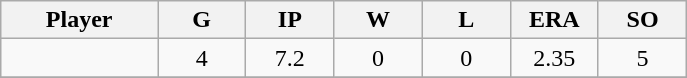<table class="wikitable sortable">
<tr>
<th bgcolor="#DDDDFF" width="16%">Player</th>
<th bgcolor="#DDDDFF" width="9%">G</th>
<th bgcolor="#DDDDFF" width="9%">IP</th>
<th bgcolor="#DDDDFF" width="9%">W</th>
<th bgcolor="#DDDDFF" width="9%">L</th>
<th bgcolor="#DDDDFF" width="9%">ERA</th>
<th bgcolor="#DDDDFF" width="9%">SO</th>
</tr>
<tr align="center">
<td></td>
<td>4</td>
<td>7.2</td>
<td>0</td>
<td>0</td>
<td>2.35</td>
<td>5</td>
</tr>
<tr align="center">
</tr>
</table>
